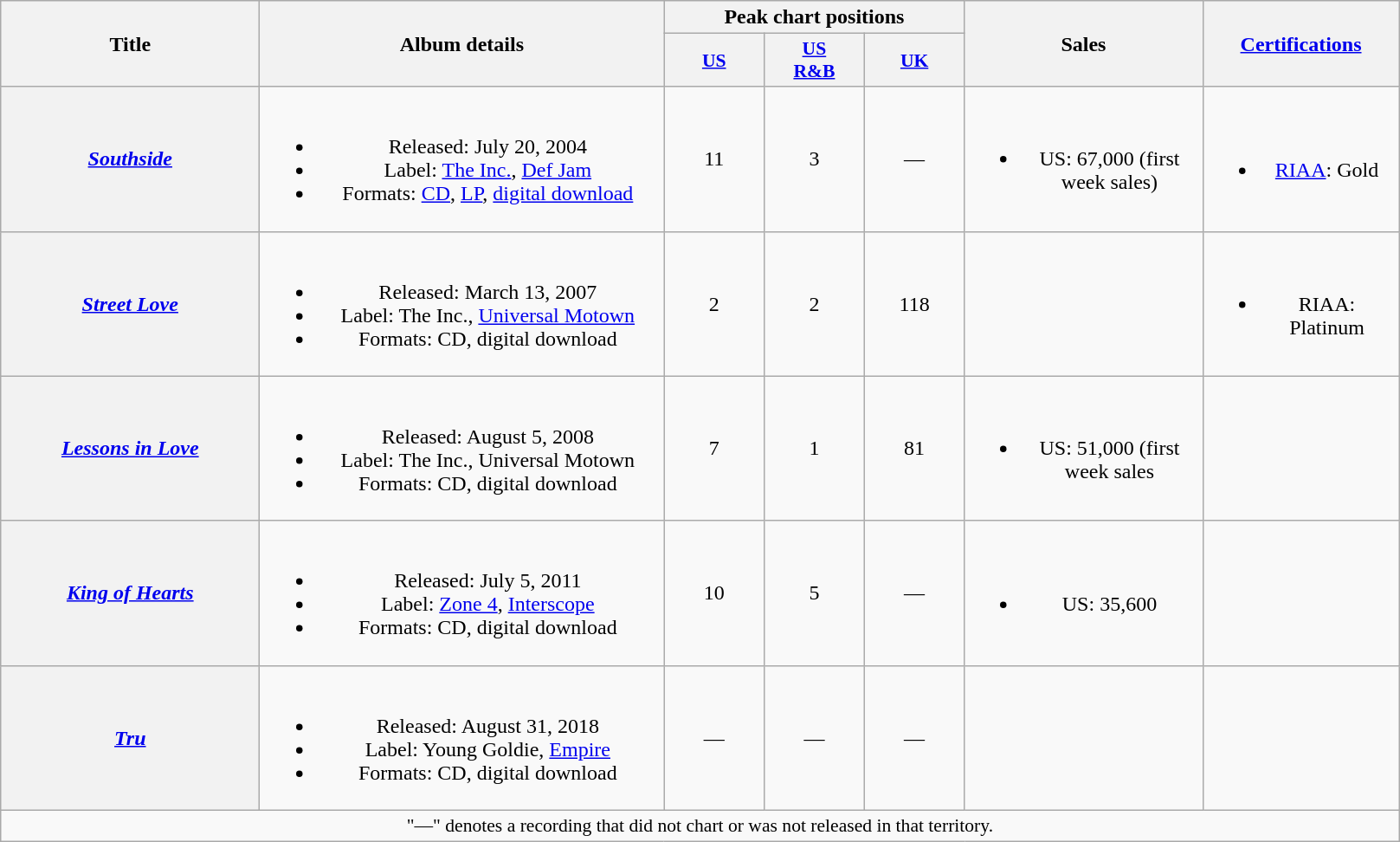<table class="wikitable plainrowheaders" style="text-align:center;">
<tr>
<th scope="col" rowspan="2" style="width:12em;">Title</th>
<th scope="col" rowspan="2" style="width:19em;">Album details</th>
<th scope="col" colspan="3" style="width:14em;">Peak chart positions</th>
<th scope="col" rowspan="2" style="width:11em;">Sales</th>
<th scope="col" rowspan="2" style="width:9em;"><a href='#'>Certifications</a></th>
</tr>
<tr>
<th scope="col" style="width:3em;font-size:90%;"><a href='#'>US</a><br></th>
<th scope="col" style="width:3em;font-size:90%;"><a href='#'>US<br>R&B</a><br></th>
<th scope="col" style="width:3em;font-size:90%;"><a href='#'>UK</a></th>
</tr>
<tr>
<th scope="row"><em><a href='#'>Southside</a></em></th>
<td><br><ul><li>Released: July 20, 2004</li><li>Label: <a href='#'>The Inc.</a>, <a href='#'>Def Jam</a></li><li>Formats: <a href='#'>CD</a>, <a href='#'>LP</a>, <a href='#'>digital download</a></li></ul></td>
<td>11</td>
<td>3</td>
<td>—</td>
<td><br><ul><li>US: 67,000 (first week sales)</li></ul></td>
<td><br><ul><li><a href='#'>RIAA</a>: Gold</li></ul></td>
</tr>
<tr>
<th scope="row"><em><a href='#'>Street Love</a></em></th>
<td><br><ul><li>Released: March 13, 2007</li><li>Label: The Inc., <a href='#'>Universal Motown</a></li><li>Formats: CD, digital download</li></ul></td>
<td>2</td>
<td>2</td>
<td>118</td>
<td></td>
<td><br><ul><li>RIAA: Platinum</li></ul></td>
</tr>
<tr>
<th scope="row"><em><a href='#'>Lessons in Love</a></em></th>
<td><br><ul><li>Released: August 5, 2008</li><li>Label: The Inc., Universal Motown</li><li>Formats: CD, digital download</li></ul></td>
<td>7</td>
<td>1</td>
<td>81</td>
<td><br><ul><li>US: 51,000 (first week sales</li></ul></td>
<td></td>
</tr>
<tr>
<th scope="row"><em><a href='#'>King of Hearts</a></em></th>
<td><br><ul><li>Released: July 5, 2011</li><li>Label: <a href='#'>Zone 4</a>, <a href='#'>Interscope</a></li><li>Formats: CD, digital download</li></ul></td>
<td>10</td>
<td>5</td>
<td>—</td>
<td><br><ul><li>US: 35,600</li></ul></td>
<td></td>
</tr>
<tr>
<th scope="row"><em><a href='#'>Tru</a></em></th>
<td><br><ul><li>Released: August 31, 2018</li><li>Label: Young Goldie, <a href='#'>Empire</a></li><li>Formats: CD, digital download</li></ul></td>
<td>—</td>
<td>—</td>
<td>—</td>
<td></td>
<td></td>
</tr>
<tr>
<td colspan="10" style="font-size:90%">"—" denotes a recording that did not chart or was not released in that territory.</td>
</tr>
</table>
